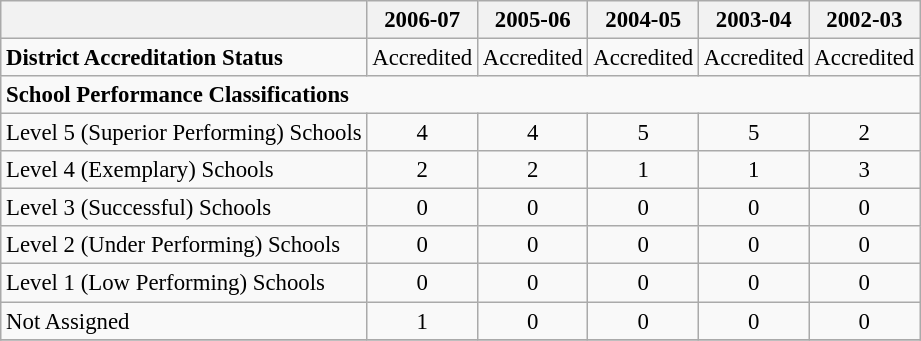<table class="wikitable" style="font-size: 95%;">
<tr>
<th></th>
<th>2006-07</th>
<th>2005-06</th>
<th>2004-05</th>
<th>2003-04</th>
<th>2002-03</th>
</tr>
<tr>
<td align="left"><strong>District Accreditation Status</strong></td>
<td align="center">Accredited</td>
<td align="center">Accredited</td>
<td align="center">Accredited</td>
<td align="center">Accredited</td>
<td align="center">Accredited</td>
</tr>
<tr>
<td align="left" colspan="6"><strong>School Performance Classifications</strong></td>
</tr>
<tr>
<td align="left">Level 5 (Superior Performing) Schools</td>
<td align="center">4</td>
<td align="center">4</td>
<td align="center">5</td>
<td align="center">5</td>
<td align="center">2</td>
</tr>
<tr>
<td align="left">Level 4 (Exemplary) Schools</td>
<td align="center">2</td>
<td align="center">2</td>
<td align="center">1</td>
<td align="center">1</td>
<td align="center">3</td>
</tr>
<tr>
<td align="left">Level 3 (Successful) Schools</td>
<td align="center">0</td>
<td align="center">0</td>
<td align="center">0</td>
<td align="center">0</td>
<td align="center">0</td>
</tr>
<tr>
<td align="left">Level 2 (Under Performing) Schools</td>
<td align="center">0</td>
<td align="center">0</td>
<td align="center">0</td>
<td align="center">0</td>
<td align="center">0</td>
</tr>
<tr>
<td align="left">Level 1 (Low Performing) Schools</td>
<td align="center">0</td>
<td align="center">0</td>
<td align="center">0</td>
<td align="center">0</td>
<td align="center">0</td>
</tr>
<tr>
<td align="left">Not Assigned</td>
<td align="center">1</td>
<td align="center">0</td>
<td align="center">0</td>
<td align="center">0</td>
<td align="center">0</td>
</tr>
<tr>
</tr>
</table>
